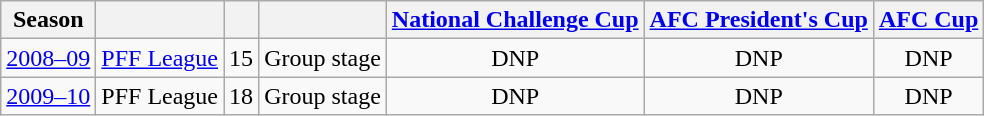<table class="wikitable" style="text-align:center">
<tr>
<th>Season</th>
<th></th>
<th></th>
<th></th>
<th><a href='#'>National Challenge Cup</a></th>
<th colspan="1"><a href='#'>AFC President's Cup</a></th>
<th colspan="1"><a href='#'>AFC Cup</a></th>
</tr>
<tr>
<td><a href='#'>2008–09</a></td>
<td><a href='#'>PFF League</a></td>
<td>15</td>
<td>Group stage</td>
<td>DNP</td>
<td>DNP</td>
<td>DNP</td>
</tr>
<tr>
<td><a href='#'>2009–10</a></td>
<td>PFF League</td>
<td>18</td>
<td>Group stage</td>
<td>DNP</td>
<td>DNP</td>
<td>DNP</td>
</tr>
</table>
